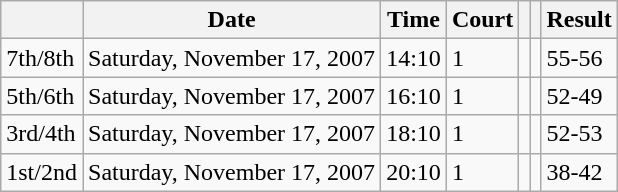<table class="wikitable">
<tr>
<th></th>
<th>Date</th>
<th>Time</th>
<th>Court</th>
<th></th>
<th></th>
<th>Result</th>
</tr>
<tr>
<td>7th/8th</td>
<td>Saturday, November 17, 2007</td>
<td>14:10</td>
<td>1</td>
<td></td>
<td></td>
<td>55-56</td>
</tr>
<tr>
<td>5th/6th</td>
<td>Saturday, November 17, 2007</td>
<td>16:10</td>
<td>1</td>
<td></td>
<td></td>
<td>52-49</td>
</tr>
<tr>
<td>3rd/4th</td>
<td>Saturday, November 17, 2007</td>
<td>18:10</td>
<td>1</td>
<td></td>
<td></td>
<td>52-53</td>
</tr>
<tr>
<td>1st/2nd</td>
<td>Saturday, November 17, 2007</td>
<td>20:10</td>
<td>1</td>
<td></td>
<td></td>
<td>38-42</td>
</tr>
</table>
